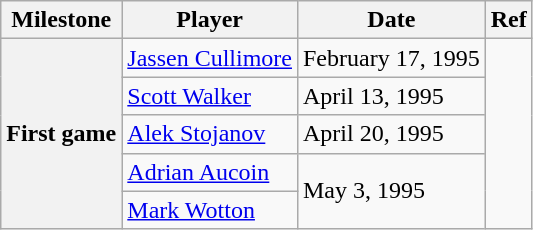<table class="wikitable">
<tr>
<th scope="col">Milestone</th>
<th scope="col">Player</th>
<th scope="col">Date</th>
<th scope="col">Ref</th>
</tr>
<tr>
<th rowspan=5>First game</th>
<td><a href='#'>Jassen Cullimore</a></td>
<td>February 17, 1995</td>
<td rowspan=5></td>
</tr>
<tr>
<td><a href='#'>Scott Walker</a></td>
<td>April 13, 1995</td>
</tr>
<tr>
<td><a href='#'>Alek Stojanov</a></td>
<td>April 20, 1995</td>
</tr>
<tr>
<td><a href='#'>Adrian Aucoin</a></td>
<td rowspan=2>May 3, 1995</td>
</tr>
<tr>
<td><a href='#'>Mark Wotton</a></td>
</tr>
</table>
